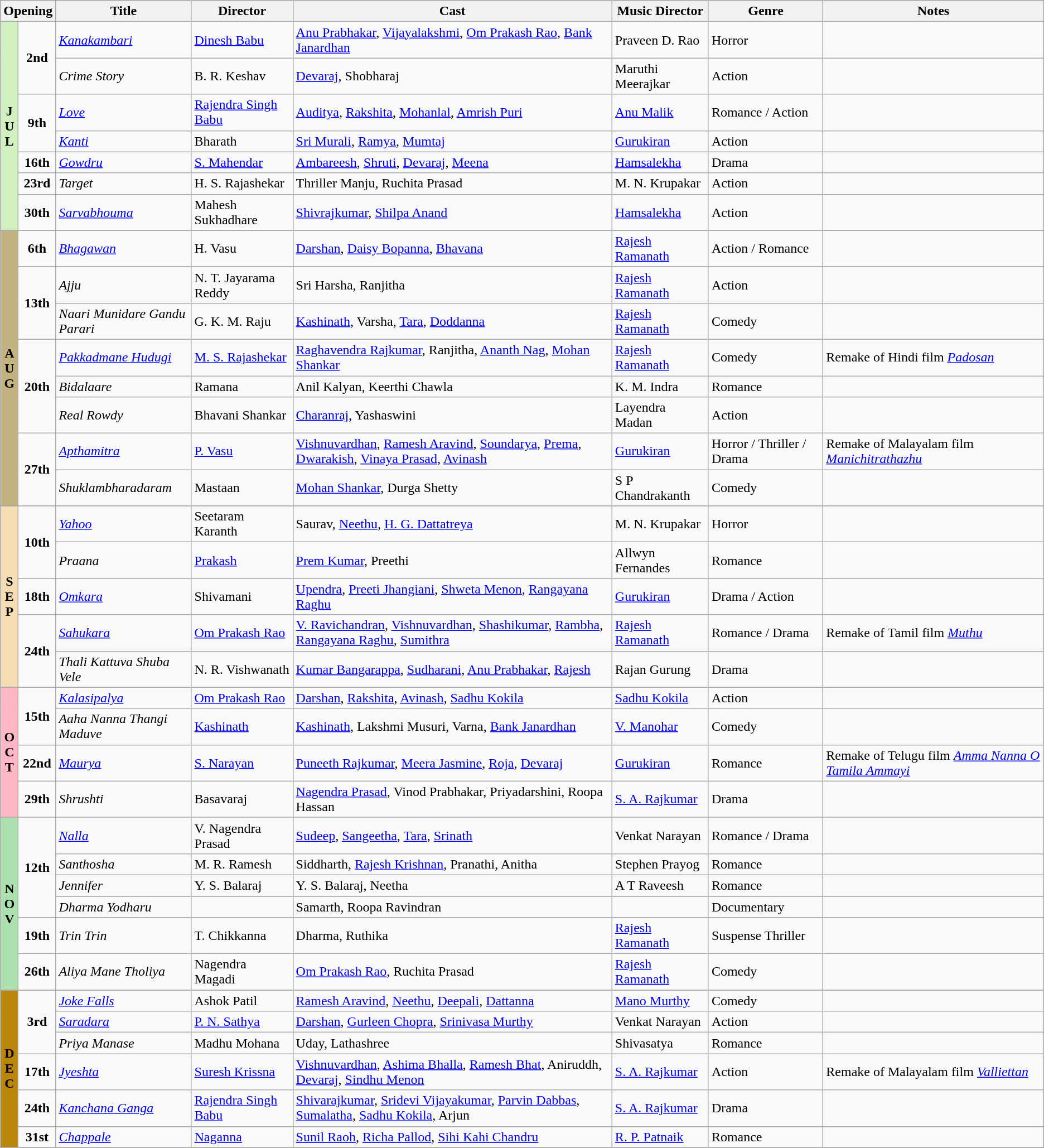<table class="wikitable">
<tr style="background:#b0e0e6; text-align:center;">
<th colspan="2"><strong>Opening</strong></th>
<th style="width:13%;"><strong>Title</strong></th>
<th><strong>Director</strong></th>
<th><strong>Cast</strong></th>
<th><strong>Music Director</strong></th>
<th><strong>Genre</strong></th>
<th><strong>Notes</strong></th>
</tr>
<tr July!>
<td rowspan="7"   style="text-align:center; background:#d0f0c0; textcolor:#000;"><strong>J<br>U<br>L</strong></td>
<td rowspan="2" style="text-align:center;"><strong>2nd</strong></td>
<td><em><a href='#'>Kanakambari</a></em></td>
<td><a href='#'>Dinesh Babu</a></td>
<td><a href='#'>Anu Prabhakar</a>, <a href='#'>Vijayalakshmi</a>, <a href='#'>Om Prakash Rao</a>, <a href='#'>Bank Janardhan</a></td>
<td>Praveen D. Rao</td>
<td>Horror</td>
<td></td>
</tr>
<tr>
<td><em>Crime Story</em></td>
<td>B. R. Keshav</td>
<td><a href='#'>Devaraj</a>, Shobharaj</td>
<td>Maruthi Meerajkar</td>
<td>Action</td>
<td></td>
</tr>
<tr>
<td rowspan="2" style="text-align:center;"><strong>9th</strong></td>
<td><em><a href='#'>Love</a></em></td>
<td><a href='#'>Rajendra Singh Babu</a></td>
<td><a href='#'>Auditya</a>, <a href='#'>Rakshita</a>, <a href='#'>Mohanlal</a>, <a href='#'>Amrish Puri</a></td>
<td><a href='#'>Anu Malik</a></td>
<td>Romance / Action</td>
<td></td>
</tr>
<tr>
<td><em><a href='#'>Kanti</a></em></td>
<td>Bharath</td>
<td><a href='#'>Sri Murali</a>, <a href='#'>Ramya</a>, <a href='#'>Mumtaj</a></td>
<td><a href='#'>Gurukiran</a></td>
<td>Action</td>
<td></td>
</tr>
<tr>
<td rowspan="1" style="text-align:center;"><strong>16th</strong></td>
<td><em><a href='#'>Gowdru</a></em></td>
<td><a href='#'>S. Mahendar</a></td>
<td><a href='#'>Ambareesh</a>, <a href='#'>Shruti</a>, <a href='#'>Devaraj</a>, <a href='#'>Meena</a></td>
<td><a href='#'>Hamsalekha</a></td>
<td>Drama</td>
<td></td>
</tr>
<tr>
<td rowspan="1" style="text-align:center;"><strong>23rd</strong></td>
<td><em>Target</em></td>
<td>H. S. Rajashekar</td>
<td>Thriller Manju, Ruchita Prasad</td>
<td>M. N. Krupakar</td>
<td>Action</td>
<td></td>
</tr>
<tr>
<td rowspan="1" style="text-align:Center;"><strong>30th</strong></td>
<td><em><a href='#'>Sarvabhouma</a></em></td>
<td>Mahesh Sukhadhare</td>
<td><a href='#'>Shivrajkumar</a>, <a href='#'>Shilpa Anand</a></td>
<td><a href='#'>Hamsalekha</a></td>
<td>Action</td>
<td></td>
</tr>
<tr>
</tr>
<tr August!>
<td rowspan="8"   style="text-align:center; background:#c2b280; textcolor:#000;"><strong>A<br>U<br>G</strong></td>
<td rowspan="1" style="text-align:center;"><strong>6th</strong></td>
<td><em><a href='#'>Bhagawan</a></em></td>
<td>H. Vasu</td>
<td><a href='#'>Darshan</a>, <a href='#'>Daisy Bopanna</a>, <a href='#'>Bhavana</a></td>
<td><a href='#'>Rajesh Ramanath</a></td>
<td>Action / Romance</td>
<td></td>
</tr>
<tr>
<td rowspan="2" style="text-align:center;"><strong>13th</strong></td>
<td><em>Ajju</em></td>
<td>N. T. Jayarama Reddy</td>
<td>Sri Harsha, Ranjitha</td>
<td><a href='#'>Rajesh Ramanath</a></td>
<td>Action</td>
<td></td>
</tr>
<tr>
<td><em>Naari Munidare Gandu Parari</em></td>
<td>G. K. M. Raju</td>
<td><a href='#'>Kashinath</a>, Varsha, <a href='#'>Tara</a>, <a href='#'>Doddanna</a></td>
<td><a href='#'>Rajesh Ramanath</a></td>
<td>Comedy</td>
<td></td>
</tr>
<tr>
<td rowspan="3" style="text-align:center;"><strong>20th</strong></td>
<td><em><a href='#'>Pakkadmane Hudugi</a></em></td>
<td><a href='#'>M. S. Rajashekar</a></td>
<td><a href='#'>Raghavendra Rajkumar</a>, Ranjitha, <a href='#'>Ananth Nag</a>, <a href='#'>Mohan Shankar</a></td>
<td><a href='#'>Rajesh Ramanath</a></td>
<td>Comedy</td>
<td>Remake of Hindi film <em><a href='#'>Padosan</a></em></td>
</tr>
<tr>
<td><em>Bidalaare</em></td>
<td>Ramana</td>
<td>Anil Kalyan, Keerthi Chawla</td>
<td>K. M. Indra</td>
<td>Romance</td>
<td></td>
</tr>
<tr>
<td><em>Real Rowdy</em></td>
<td>Bhavani Shankar</td>
<td><a href='#'>Charanraj</a>, Yashaswini</td>
<td>Layendra <br> Madan</td>
<td>Action</td>
<td></td>
</tr>
<tr>
<td rowspan="2" style="text-align:center;"><strong>27th</strong></td>
<td><em><a href='#'>Apthamitra</a></em></td>
<td><a href='#'>P. Vasu</a></td>
<td><a href='#'>Vishnuvardhan</a>, <a href='#'>Ramesh Aravind</a>, <a href='#'>Soundarya</a>, <a href='#'>Prema</a>, <a href='#'>Dwarakish</a>, <a href='#'>Vinaya Prasad</a>, <a href='#'>Avinash</a></td>
<td><a href='#'>Gurukiran</a></td>
<td>Horror / Thriller / Drama</td>
<td>Remake of Malayalam film <em><a href='#'>Manichitrathazhu</a></em></td>
</tr>
<tr>
<td><em>Shuklambharadaram</em></td>
<td>Mastaan</td>
<td><a href='#'>Mohan Shankar</a>, Durga Shetty</td>
<td>S P Chandrakanth</td>
<td>Comedy</td>
<td></td>
</tr>
<tr>
</tr>
<tr September!>
<td rowspan="5" style="text-align:center; background:wheat; textcolor:#000;"><strong>S<br>E<br>P</strong></td>
<td rowspan="2" style="text-align:center;"><strong>10th</strong></td>
<td><em><a href='#'>Yahoo</a></em></td>
<td>Seetaram Karanth</td>
<td>Saurav, <a href='#'>Neethu</a>, <a href='#'>H. G. Dattatreya</a></td>
<td>M. N. Krupakar</td>
<td>Horror</td>
<td></td>
</tr>
<tr>
<td><em>Praana</em></td>
<td><a href='#'>Prakash</a></td>
<td><a href='#'>Prem Kumar</a>, Preethi</td>
<td>Allwyn Fernandes</td>
<td>Romance</td>
<td></td>
</tr>
<tr>
<td style="text-align:center;"><strong>18th</strong></td>
<td><em><a href='#'>Omkara</a></em></td>
<td>Shivamani</td>
<td><a href='#'>Upendra</a>, <a href='#'>Preeti Jhangiani</a>, <a href='#'>Shweta Menon</a>, <a href='#'>Rangayana Raghu</a></td>
<td><a href='#'>Gurukiran</a></td>
<td>Drama / Action</td>
<td></td>
</tr>
<tr>
<td rowspan="2" style="text-align:center;"><strong>24th</strong></td>
<td><em><a href='#'>Sahukara</a></em></td>
<td><a href='#'>Om Prakash Rao</a></td>
<td><a href='#'>V. Ravichandran</a>, <a href='#'>Vishnuvardhan</a>, <a href='#'>Shashikumar</a>, <a href='#'>Rambha</a>, <a href='#'>Rangayana Raghu</a>, <a href='#'>Sumithra</a></td>
<td><a href='#'>Rajesh Ramanath</a></td>
<td>Romance / Drama</td>
<td>Remake of Tamil film <em><a href='#'>Muthu</a></em></td>
</tr>
<tr>
<td><em>Thali Kattuva Shuba Vele</em></td>
<td>N. R. Vishwanath</td>
<td><a href='#'>Kumar Bangarappa</a>, <a href='#'>Sudharani</a>, <a href='#'>Anu Prabhakar</a>, <a href='#'>Rajesh</a></td>
<td>Rajan Gurung</td>
<td>Drama</td>
<td></td>
</tr>
<tr>
</tr>
<tr October!>
<td rowspan="4"   style="text-align:center; background:#ffb7c5; textcolor:#000;"><strong>O<br>C<br>T</strong></td>
<td rowspan="2" style="text-align:center;"><strong>15th</strong></td>
<td><em><a href='#'>Kalasipalya</a></em></td>
<td><a href='#'>Om Prakash Rao</a></td>
<td><a href='#'>Darshan</a>, <a href='#'>Rakshita</a>, <a href='#'>Avinash</a>, <a href='#'>Sadhu Kokila</a></td>
<td><a href='#'>Sadhu Kokila</a></td>
<td>Action</td>
<td></td>
</tr>
<tr>
<td><em>Aaha Nanna Thangi Maduve</em></td>
<td><a href='#'>Kashinath</a></td>
<td><a href='#'>Kashinath</a>, Lakshmi Musuri, Varna, <a href='#'>Bank Janardhan</a></td>
<td><a href='#'>V. Manohar</a></td>
<td>Comedy</td>
<td></td>
</tr>
<tr>
<td rowspan="1" style="text-align:center;"><strong>22nd</strong></td>
<td><em><a href='#'>Maurya</a></em></td>
<td><a href='#'>S. Narayan</a></td>
<td><a href='#'>Puneeth Rajkumar</a>, <a href='#'>Meera Jasmine</a>, <a href='#'>Roja</a>, <a href='#'>Devaraj</a></td>
<td><a href='#'>Gurukiran</a></td>
<td>Romance</td>
<td>Remake of Telugu film <em><a href='#'>Amma Nanna O Tamila Ammayi</a></em></td>
</tr>
<tr>
<td style="text-align:center;"><strong>29th</strong></td>
<td><em>Shrushti</em></td>
<td>Basavaraj</td>
<td><a href='#'>Nagendra Prasad</a>, Vinod Prabhakar, Priyadarshini, Roopa Hassan</td>
<td><a href='#'>S. A. Rajkumar</a></td>
<td>Drama</td>
<td></td>
</tr>
<tr>
</tr>
<tr November!>
<td rowspan="6"   style="text-align:center; background:#ace1af; textcolor:#000;"><strong>N<br>O<br>V</strong></td>
<td rowspan="4" style="text-align:center;"><strong>12th</strong></td>
<td><em><a href='#'>Nalla</a></em></td>
<td>V. Nagendra Prasad</td>
<td><a href='#'>Sudeep</a>, <a href='#'>Sangeetha</a>, <a href='#'>Tara</a>, <a href='#'>Srinath</a></td>
<td>Venkat Narayan</td>
<td>Romance / Drama</td>
<td></td>
</tr>
<tr>
<td><em>Santhosha</em></td>
<td>M. R. Ramesh</td>
<td>Siddharth, <a href='#'>Rajesh Krishnan</a>, Pranathi, Anitha</td>
<td>Stephen Prayog</td>
<td>Romance</td>
<td></td>
</tr>
<tr>
<td><em>Jennifer</em></td>
<td>Y. S. Balaraj</td>
<td>Y. S. Balaraj, Neetha</td>
<td>A T Raveesh</td>
<td>Romance</td>
<td></td>
</tr>
<tr>
<td><em>Dharma Yodharu</em></td>
<td></td>
<td>Samarth, Roopa Ravindran</td>
<td></td>
<td>Documentary</td>
<td></td>
</tr>
<tr>
<td rowspan="1" style="text-align:center;"><strong>19th</strong></td>
<td><em>Trin Trin</em></td>
<td>T. Chikkanna</td>
<td>Dharma, Ruthika</td>
<td><a href='#'>Rajesh Ramanath</a></td>
<td>Suspense Thriller</td>
<td></td>
</tr>
<tr>
<td rowspan="1" style="text-align:center;"><strong>26th</strong></td>
<td><em>Aliya Mane Tholiya</em></td>
<td>Nagendra Magadi</td>
<td><a href='#'>Om Prakash Rao</a>, Ruchita Prasad</td>
<td><a href='#'>Rajesh Ramanath</a></td>
<td>Comedy</td>
<td></td>
</tr>
<tr>
</tr>
<tr December!>
<td rowspan="6"   style="text-align:center; background:#b8860b; textcolor:#000;"><strong>D<br>E<br>C</strong></td>
<td rowspan="3" style="text-align:center;"><strong>3rd</strong></td>
<td><em><a href='#'>Joke Falls</a></em></td>
<td>Ashok Patil</td>
<td><a href='#'>Ramesh Aravind</a>, <a href='#'>Neethu</a>, <a href='#'>Deepali</a>, <a href='#'>Dattanna</a></td>
<td><a href='#'>Mano Murthy</a></td>
<td>Comedy</td>
<td></td>
</tr>
<tr>
<td><em><a href='#'>Saradara</a></em></td>
<td><a href='#'>P. N. Sathya</a></td>
<td><a href='#'>Darshan</a>, <a href='#'>Gurleen Chopra</a>, <a href='#'>Srinivasa Murthy</a></td>
<td>Venkat Narayan</td>
<td>Action</td>
<td></td>
</tr>
<tr>
<td><em>Priya Manase</em></td>
<td>Madhu Mohana</td>
<td>Uday, Lathashree</td>
<td>Shivasatya</td>
<td>Romance</td>
<td></td>
</tr>
<tr>
<td rowspan="1" style="text-align:center;"><strong>17th</strong></td>
<td><em><a href='#'>Jyeshta</a></em></td>
<td><a href='#'>Suresh Krissna</a></td>
<td><a href='#'>Vishnuvardhan</a>, <a href='#'>Ashima Bhalla</a>, <a href='#'>Ramesh Bhat</a>, Aniruddh, <a href='#'>Devaraj</a>, <a href='#'>Sindhu Menon</a></td>
<td><a href='#'>S. A. Rajkumar</a></td>
<td>Action</td>
<td>Remake of Malayalam film <em><a href='#'>Valliettan</a></em></td>
</tr>
<tr>
<td style="text-align:center;"><strong>24th</strong></td>
<td><em><a href='#'>Kanchana Ganga</a></em></td>
<td><a href='#'>Rajendra Singh Babu</a></td>
<td><a href='#'>Shivarajkumar</a>, <a href='#'>Sridevi Vijayakumar</a>, <a href='#'>Parvin Dabbas</a>, <a href='#'>Sumalatha</a>, <a href='#'>Sadhu Kokila</a>, Arjun</td>
<td><a href='#'>S. A. Rajkumar</a></td>
<td>Drama</td>
<td></td>
</tr>
<tr>
<td style="text-align:center;"><strong>31st</strong></td>
<td><em><a href='#'>Chappale</a></em></td>
<td><a href='#'>Naganna</a></td>
<td><a href='#'>Sunil Raoh</a>, <a href='#'>Richa Pallod</a>, <a href='#'>Sihi Kahi Chandru</a></td>
<td><a href='#'>R. P. Patnaik</a></td>
<td>Romance</td>
<td></td>
</tr>
<tr>
</tr>
</table>
